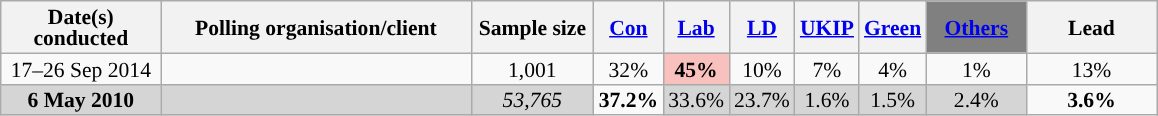<table class="wikitable sortable" style="text-align:center;font-size:90%;line-height:14px">
<tr>
<th ! style="width:100px;">Date(s)<br>conducted</th>
<th style="width:200px;">Polling organisation/client</th>
<th class="unsortable" style="width:75px;">Sample size</th>
<th class="unsortable" style="background:"><a href='#'><span>Con</span></a></th>
<th class="unsortable" style="background:"><a href='#'><span>Lab</span></a></th>
<th class="unsortable" style="background:"><a href='#'><span>LD</span></a></th>
<th class="unsortable" style="background:"><a href='#'><span>UKIP</span></a></th>
<th class="unsortable" style="background:"><a href='#'><span>Green</span></a></th>
<th class="unsortable" style="background:gray; width:60px;"><a href='#'><span>Others</span></a></th>
<th class="unsortable" style="width:80px;">Lead</th>
</tr>
<tr>
<td>17–26 Sep 2014</td>
<td> </td>
<td>1,001</td>
<td>32%</td>
<td style="background:#F8C1BE"><strong>45%</strong></td>
<td>10%</td>
<td>7%</td>
<td>4%</td>
<td>1%</td>
<td style="background:">13%</td>
</tr>
<tr>
<td style="background:#D5D5D5"><strong>6 May 2010</strong></td>
<td style="background:#D5D5D5"></td>
<td style="background:#D5D5D5"><em>53,765</em></td>
<td style="background:"><strong>37.2%</strong></td>
<td style="background:#D5D5D5">33.6%</td>
<td style="background:#D5D5D5">23.7%</td>
<td style="background:#D5D5D5">1.6%</td>
<td style="background:#D5D5D5">1.5%</td>
<td style="background:#D5D5D5">2.4%</td>
<td style="background:"><strong>3.6% </strong></td>
</tr>
</table>
